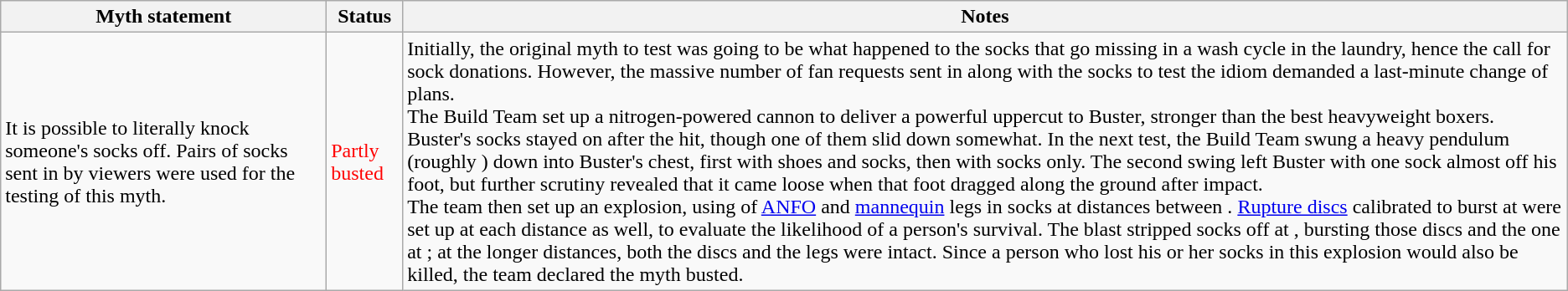<table class="wikitable plainrowheaders">
<tr>
<th>Myth statement</th>
<th>Status</th>
<th>Notes</th>
</tr>
<tr>
<td>It is possible to literally knock someone's socks off. Pairs of socks sent in by viewers were used for the testing of this myth.</td>
<td style="color:red">Partly busted</td>
<td>Initially, the original myth to test was going to be what happened to the socks that go missing in a wash cycle in the laundry, hence the call for sock donations. However, the massive number of fan requests sent in along with the socks to test the idiom demanded a last-minute change of plans.<br>The Build Team set up a nitrogen-powered cannon to deliver a powerful uppercut to Buster, stronger than the best heavyweight boxers. Buster's socks stayed on after the hit, though one of them slid down somewhat. In the next test, the Build Team swung a heavy pendulum (roughly ) down into Buster's chest, first with shoes and socks, then with socks only. The second swing left Buster with one sock almost off his foot, but further scrutiny revealed that it came loose when that foot dragged along the ground after impact.<br>The team then set up an explosion, using  of <a href='#'>ANFO</a> and <a href='#'>mannequin</a> legs in socks at distances between . <a href='#'>Rupture discs</a> calibrated to burst at  were set up at each distance as well, to evaluate the likelihood of a person's survival. The blast stripped socks off at , bursting those discs and the one at ; at the longer distances, both the discs and the legs were intact. Since a person who lost his or her socks in this explosion would also be killed, the team declared the myth busted.</td>
</tr>
</table>
